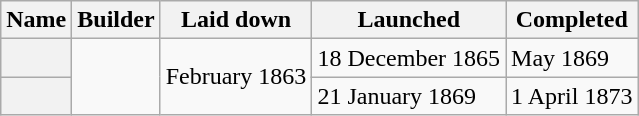<table class="wikitable plainrowheaders">
<tr>
<th scope="col">Name</th>
<th>Builder</th>
<th scope="col">Laid down</th>
<th scope="col">Launched</th>
<th scope="col">Completed</th>
</tr>
<tr>
<th scope="row"></th>
<td rowspan="2"></td>
<td rowspan="2">February 1863</td>
<td>18 December 1865</td>
<td>May 1869</td>
</tr>
<tr>
<th scope="row"></th>
<td>21 January 1869</td>
<td>1 April 1873</td>
</tr>
</table>
